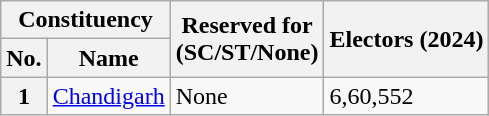<table class="wikitable sortable">
<tr>
<th scope=colgroup colspan="2">Constituency</th>
<th scope=col rowspan=2>Reserved for<br>(SC/ST/None)</th>
<th rowspan="2">Electors (2024)</th>
</tr>
<tr>
<th scope=col>No.</th>
<th scope=col>Name</th>
</tr>
<tr>
<th scope=row>1</th>
<td><a href='#'>Chandigarh</a></td>
<td>None</td>
<td>6,60,552</td>
</tr>
</table>
